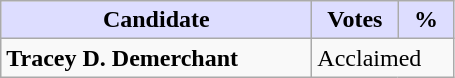<table class="wikitable">
<tr>
<th style="background:#ddf; width:200px;">Candidate</th>
<th style="background:#ddf; width:50px;">Votes</th>
<th style="background:#ddf; width:30px;">%</th>
</tr>
<tr>
<td><strong>Tracey D. Demerchant</strong></td>
<td colspan="2">Acclaimed</td>
</tr>
</table>
